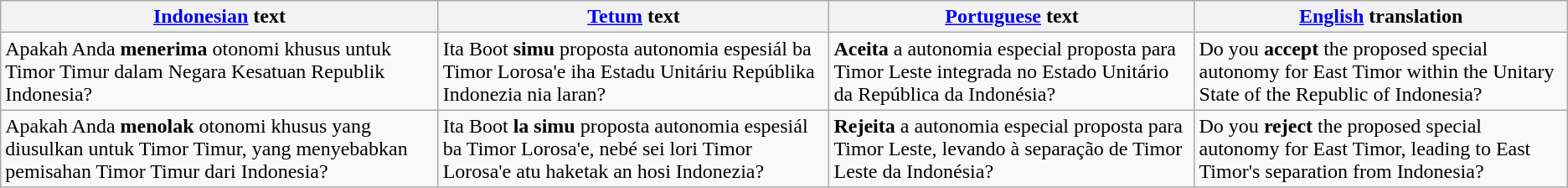<table class="wikitable">
<tr>
<th><a href='#'>Indonesian</a> text</th>
<th><a href='#'>Tetum</a> text</th>
<th><a href='#'>Portuguese</a> text</th>
<th><a href='#'>English</a> translation</th>
</tr>
<tr>
<td>Apakah Anda <strong>menerima</strong> otonomi khusus untuk Timor Timur dalam Negara Kesatuan Republik Indonesia?</td>
<td>Ita Boot <strong>simu</strong> proposta autonomia espesiál ba Timor Lorosa'e iha Estadu Unitáriu Repúblika Indonezia nia laran?</td>
<td><strong>Aceita</strong> a autonomia especial proposta para Timor Leste integrada no Estado Unitário da República da Indonésia?</td>
<td>Do you <strong>accept</strong> the proposed special autonomy for East Timor within the Unitary State of the Republic of Indonesia?</td>
</tr>
<tr>
<td>Apakah Anda <strong>menolak</strong> otonomi khusus yang diusulkan untuk Timor Timur, yang menyebabkan pemisahan Timor Timur dari Indonesia?</td>
<td>Ita Boot <strong>la simu</strong> proposta autonomia espesiál ba Timor Lorosa'e, nebé sei lori Timor Lorosa'e atu haketak an hosi Indonezia?</td>
<td><strong>Rejeita</strong> a autonomia especial proposta para Timor Leste, levando à separação de Timor Leste da Indonésia?</td>
<td>Do you <strong>reject</strong> the proposed special autonomy for East Timor, leading to East Timor's separation from Indonesia?</td>
</tr>
</table>
